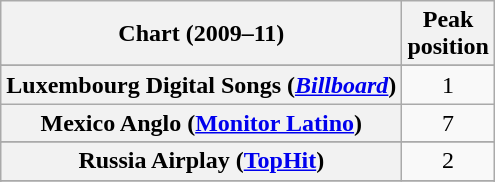<table class="wikitable sortable plainrowheaders">
<tr>
<th scope="col">Chart (2009–11)</th>
<th scope="col">Peak<br>position</th>
</tr>
<tr>
</tr>
<tr>
</tr>
<tr>
</tr>
<tr>
</tr>
<tr>
</tr>
<tr>
</tr>
<tr>
</tr>
<tr>
</tr>
<tr>
</tr>
<tr>
</tr>
<tr>
</tr>
<tr>
</tr>
<tr>
</tr>
<tr>
</tr>
<tr>
</tr>
<tr>
</tr>
<tr>
<th scope="row">Luxembourg Digital Songs (<em><a href='#'>Billboard</a></em>)</th>
<td style="text-align:center;">1</td>
</tr>
<tr>
<th scope="row">Mexico Anglo (<a href='#'>Monitor Latino</a>)</th>
<td style="text-align:center;">7</td>
</tr>
<tr>
</tr>
<tr>
</tr>
<tr>
</tr>
<tr>
</tr>
<tr>
</tr>
<tr>
<th scope="row">Russia Airplay (<a href='#'>TopHit</a>)</th>
<td style="text-align:center;">2</td>
</tr>
<tr>
</tr>
<tr>
</tr>
<tr>
</tr>
<tr>
</tr>
<tr>
</tr>
<tr>
</tr>
<tr>
</tr>
<tr>
</tr>
<tr>
</tr>
<tr>
</tr>
</table>
